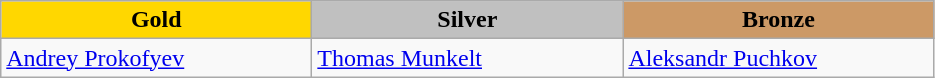<table class="wikitable" style="text-align:left">
<tr align="center">
<td width=200 bgcolor=gold><strong>Gold</strong></td>
<td width=200 bgcolor=silver><strong>Silver</strong></td>
<td width=200 bgcolor=CC9966><strong>Bronze</strong></td>
</tr>
<tr>
<td><a href='#'>Andrey Prokofyev</a><br><em></em></td>
<td><a href='#'>Thomas Munkelt</a><br><em></em></td>
<td><a href='#'>Aleksandr Puchkov</a><br><em></em></td>
</tr>
</table>
